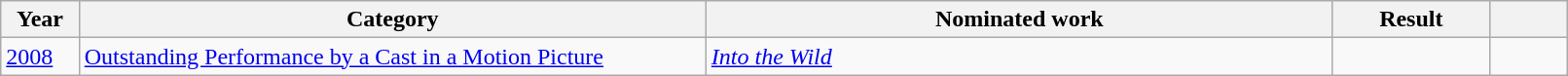<table class="wikitable" style="width:85%;">
<tr>
<th width=5%>Year</th>
<th style="width:40%;">Category</th>
<th style="width:40%;">Nominated work</th>
<th style="width:10%;">Result</th>
<th width=5%></th>
</tr>
<tr>
<td><a href='#'>2008</a></td>
<td><a href='#'>Outstanding Performance by a Cast in a Motion Picture</a></td>
<td><em><a href='#'>Into the Wild</a></em></td>
<td></td>
<td style="text-align:center;"></td>
</tr>
</table>
